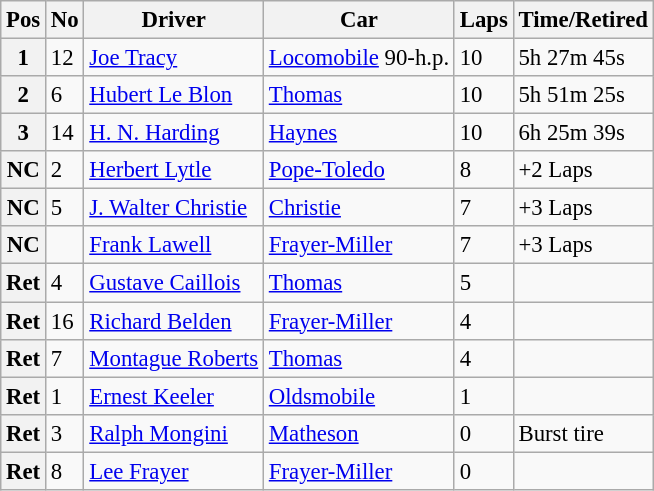<table class="wikitable" style="font-size: 95%;">
<tr>
<th>Pos</th>
<th>No</th>
<th>Driver</th>
<th>Car</th>
<th>Laps</th>
<th>Time/Retired</th>
</tr>
<tr>
<th>1</th>
<td>12</td>
<td> <a href='#'>Joe Tracy</a></td>
<td><a href='#'>Locomobile</a> 90-h.p.</td>
<td>10</td>
<td>5h 27m 45s</td>
</tr>
<tr>
<th>2</th>
<td>6</td>
<td> <a href='#'>Hubert Le Blon</a></td>
<td><a href='#'>Thomas</a></td>
<td>10</td>
<td>5h 51m 25s</td>
</tr>
<tr>
<th>3</th>
<td>14</td>
<td> <a href='#'>H. N. Harding</a></td>
<td><a href='#'>Haynes</a></td>
<td>10</td>
<td>6h 25m 39s</td>
</tr>
<tr>
<th>NC</th>
<td>2</td>
<td> <a href='#'>Herbert Lytle</a></td>
<td><a href='#'>Pope-Toledo</a></td>
<td>8</td>
<td>+2 Laps</td>
</tr>
<tr>
<th>NC</th>
<td>5</td>
<td> <a href='#'>J. Walter Christie</a></td>
<td><a href='#'>Christie</a></td>
<td>7</td>
<td>+3 Laps</td>
</tr>
<tr>
<th>NC</th>
<td></td>
<td> <a href='#'>Frank Lawell</a></td>
<td><a href='#'>Frayer-Miller</a></td>
<td>7</td>
<td>+3 Laps</td>
</tr>
<tr>
<th>Ret</th>
<td>4</td>
<td> <a href='#'>Gustave Caillois</a></td>
<td><a href='#'>Thomas</a></td>
<td>5</td>
<td></td>
</tr>
<tr>
<th>Ret</th>
<td>16</td>
<td><a href='#'>Richard Belden</a></td>
<td><a href='#'>Frayer-Miller</a></td>
<td>4</td>
<td></td>
</tr>
<tr>
<th>Ret</th>
<td>7</td>
<td> <a href='#'>Montague Roberts</a></td>
<td><a href='#'>Thomas</a></td>
<td>4</td>
<td></td>
</tr>
<tr>
<th>Ret</th>
<td>1</td>
<td><a href='#'>Ernest Keeler</a></td>
<td><a href='#'>Oldsmobile</a></td>
<td>1</td>
<td></td>
</tr>
<tr>
<th>Ret</th>
<td>3</td>
<td><a href='#'>Ralph Mongini</a></td>
<td><a href='#'>Matheson</a></td>
<td>0</td>
<td>Burst tire</td>
</tr>
<tr>
<th>Ret</th>
<td>8</td>
<td> <a href='#'>Lee Frayer</a></td>
<td><a href='#'>Frayer-Miller</a></td>
<td>0</td>
<td></td>
</tr>
</table>
